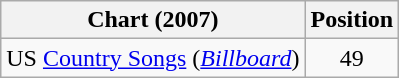<table class="wikitable sortable">
<tr>
<th scope="col">Chart (2007)</th>
<th scope="col">Position</th>
</tr>
<tr>
<td>US <a href='#'>Country Songs</a> (<em><a href='#'>Billboard</a></em>)</td>
<td align="center">49</td>
</tr>
</table>
